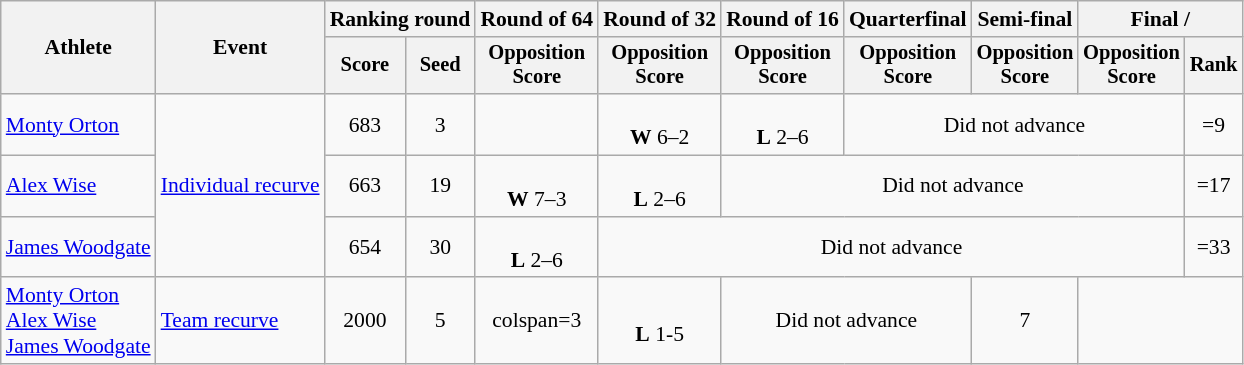<table class=wikitable style=font-size:90%;text-align:center>
<tr>
<th rowspan=2>Athlete</th>
<th rowspan=2>Event</th>
<th colspan=2>Ranking round</th>
<th>Round of 64</th>
<th>Round of 32</th>
<th>Round of 16</th>
<th>Quarterfinal</th>
<th>Semi-final</th>
<th colspan=2>Final / </th>
</tr>
<tr style=font-size:95%>
<th>Score</th>
<th>Seed</th>
<th>Opposition<br>Score</th>
<th>Opposition<br>Score</th>
<th>Opposition<br>Score</th>
<th>Opposition<br>Score</th>
<th>Opposition<br>Score</th>
<th>Opposition<br>Score</th>
<th>Rank</th>
</tr>
<tr>
<td align=left><a href='#'>Monty Orton</a></td>
<td align=left rowspan=3><a href='#'>Individual recurve</a></td>
<td>683</td>
<td>3</td>
<td></td>
<td><br><strong>W</strong> 6–2</td>
<td><br><strong>L</strong> 2–6</td>
<td colspan=3>Did not advance</td>
<td>=9</td>
</tr>
<tr>
<td align=left><a href='#'>Alex Wise</a></td>
<td>663</td>
<td>19</td>
<td><br><strong>W</strong> 7–3</td>
<td><br><strong>L</strong> 2–6</td>
<td colspan=4>Did not advance</td>
<td>=17</td>
</tr>
<tr>
<td align=left><a href='#'>James Woodgate</a></td>
<td>654</td>
<td>30</td>
<td><br><strong>L</strong> 2–6</td>
<td colspan=5>Did not advance</td>
<td>=33</td>
</tr>
<tr>
<td align=left><a href='#'>Monty Orton</a><br><a href='#'>Alex Wise</a><br><a href='#'>James Woodgate</a></td>
<td align=left><a href='#'>Team recurve</a></td>
<td>2000</td>
<td>5</td>
<td>colspan=3 </td>
<td><br> <strong>L</strong> 1-5</td>
<td colspan=2>Did not advance</td>
<td>7</td>
</tr>
</table>
